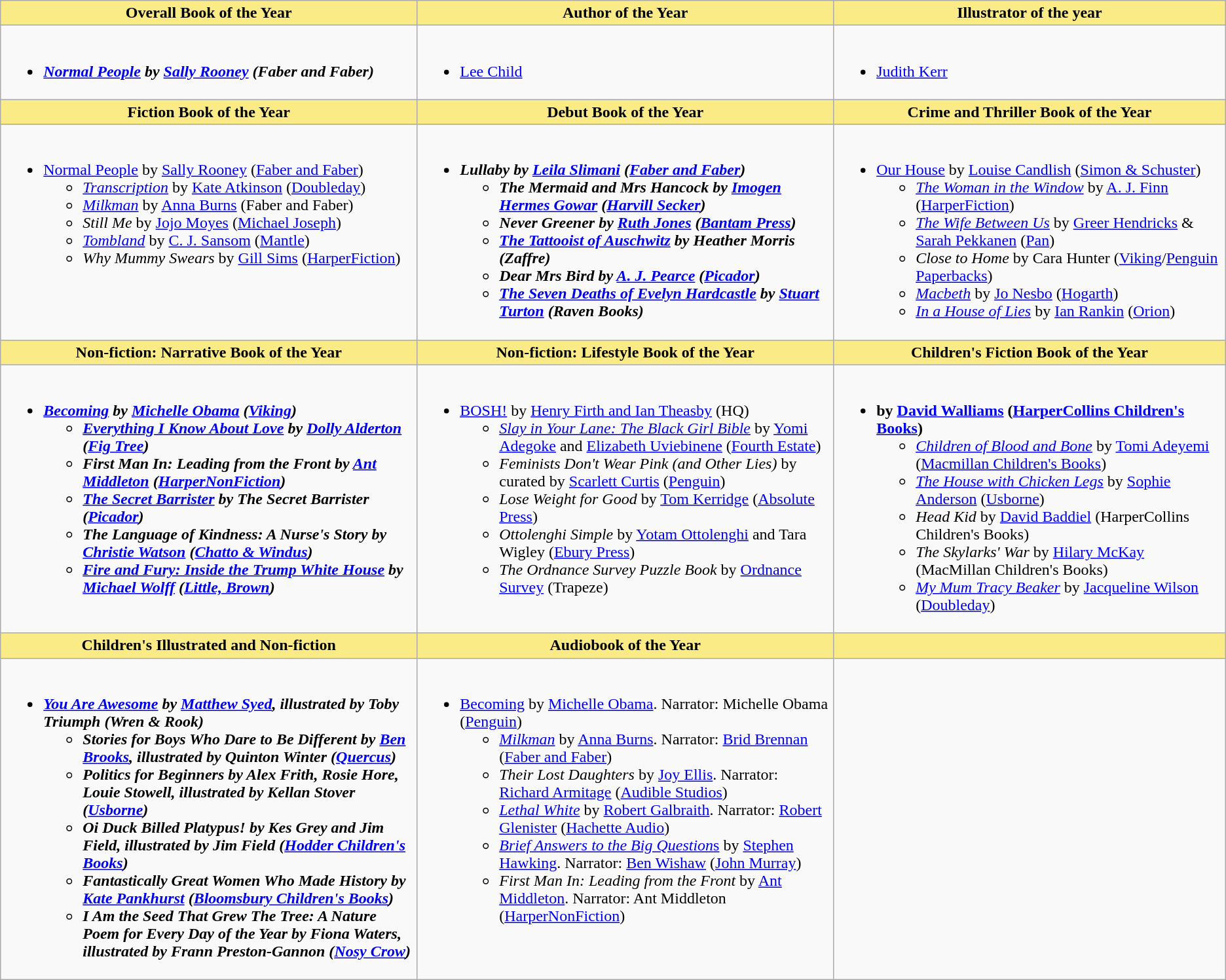<table class="wikitable" style="font-size:100%">
<tr>
<th style="background:#FAEB86;" width="34%">Overall Book of the Year</th>
<th style="background:#FAEB86;" width="33%">Author of the Year</th>
<th style="background:#FAEB86;" width="33%">Illustrator of the year</th>
</tr>
<tr>
<td valign="top"><br><ul><li><strong><em><a href='#'>Normal People</a><em> by <a href='#'>Sally Rooney</a> (Faber and Faber)<strong></li></ul></td>
<td valign="top"><br><ul><li></strong><a href='#'>Lee Child</a><strong></li></ul></td>
<td valign="top"><br><ul><li></strong><a href='#'>Judith Kerr</a><strong></li></ul></td>
</tr>
<tr>
<th style="background:#FAEB86;" width="34%">Fiction Book of the Year</th>
<th style="background:#FAEB86;" width="33%">Debut Book of the Year</th>
<th style="background:#FAEB86;" width="33%">Crime and Thriller Book of the Year</th>
</tr>
<tr>
<td valign="top"><br><ul><li></em></strong><a href='#'>Normal People</a></em> by <a href='#'>Sally Rooney</a> (<a href='#'>Faber and Faber</a>)</strong><ul><li><em><a href='#'>Transcription</a></em> by <a href='#'>Kate Atkinson</a> (<a href='#'>Doubleday</a>)</li><li><em><a href='#'>Milkman</a></em> by <a href='#'>Anna Burns</a> (Faber and Faber)</li><li><em>Still Me</em> by <a href='#'>Jojo Moyes</a> (<a href='#'>Michael Joseph</a>)</li><li><em><a href='#'>Tombland</a></em> by <a href='#'>C. J. Sansom</a> (<a href='#'>Mantle</a>)</li><li><em>Why Mummy Swears</em> by <a href='#'>Gill Sims</a> (<a href='#'>HarperFiction</a>)</li></ul></li></ul></td>
<td valign="top"><br><ul><li><strong><em>Lullaby<em> by <a href='#'>Leila Slimani</a> (<a href='#'>Faber and Faber</a>)<strong><ul><li></em>The Mermaid and Mrs Hancock<em> by <a href='#'>Imogen Hermes Gowar</a> (<a href='#'>Harvill Secker</a>)</li><li></em>Never Greener<em> by <a href='#'>Ruth Jones</a> (<a href='#'>Bantam Press</a>)</li><li></em><a href='#'>The Tattooist of Auschwitz</a><em> by Heather Morris (Zaffre)</li><li></em>Dear Mrs Bird<em> by <a href='#'>A. J. Pearce</a> (<a href='#'>Picador</a>)</li><li></em><a href='#'>The Seven Deaths of Evelyn Hardcastle</a><em> by <a href='#'>Stuart Turton</a> (Raven Books)</li></ul></li></ul></td>
<td valign="top"><br><ul><li></em></strong><a href='#'>Our House</a></em> by <a href='#'>Louise Candlish</a> (<a href='#'>Simon & Schuster</a>)</strong><ul><li><em><a href='#'>The Woman in the Window</a></em> by <a href='#'>A. J. Finn</a> (<a href='#'>HarperFiction</a>)</li><li><em><a href='#'>The Wife Between Us</a></em> by <a href='#'>Greer Hendricks</a> & <a href='#'>Sarah Pekkanen</a> (<a href='#'>Pan</a>)</li><li><em>Close to Home</em> by Cara Hunter (<a href='#'>Viking</a>/<a href='#'>Penguin Paperbacks</a>)</li><li><em><a href='#'>Macbeth</a></em> by <a href='#'>Jo Nesbo</a> (<a href='#'>Hogarth</a>)</li><li><em><a href='#'>In a House of Lies</a></em> by <a href='#'>Ian Rankin</a> (<a href='#'>Orion</a>)</li></ul></li></ul></td>
</tr>
<tr>
<th style="background:#FAEB86;" width="34%">Non-fiction: Narrative Book of the Year</th>
<th style="background:#FAEB86;" width="34%">Non-fiction: Lifestyle Book of the Year</th>
<th style="background:#FAEB86;" width="34%">Children's Fiction Book of the Year</th>
</tr>
<tr>
<td valign="top"><br><ul><li><strong><em><a href='#'>Becoming</a><em> by <a href='#'>Michelle Obama</a> (<a href='#'>Viking</a>)<strong><ul><li></em><a href='#'>Everything I Know About Love</a><em> by <a href='#'>Dolly Alderton</a> (<a href='#'>Fig Tree</a>)</li><li></em>First Man In: Leading from the Front<em> by <a href='#'>Ant Middleton</a> (<a href='#'>HarperNonFiction</a>)</li><li></em><a href='#'>The Secret Barrister</a><em> by The Secret Barrister (<a href='#'>Picador</a>)</li><li></em>The Language of Kindness: A Nurse's Story<em> by <a href='#'>Christie Watson</a> (<a href='#'>Chatto & Windus</a>)</li><li></em><a href='#'>Fire and Fury: Inside the Trump White House</a><em> by <a href='#'>Michael Wolff</a> (<a href='#'>Little, Brown</a>)</li></ul></li></ul></td>
<td valign="top"><br><ul><li></em></strong><a href='#'>BOSH!</a></em> by <a href='#'>Henry Firth and Ian Theasby</a> (HQ)</strong><ul><li><em><a href='#'>Slay in Your Lane: The Black Girl Bible</a></em> by <a href='#'>Yomi Adegoke</a> and <a href='#'>Elizabeth Uviebinene</a> (<a href='#'>Fourth Estate</a>)</li><li><em>Feminists Don't Wear Pink (and Other Lies)</em> by curated by <a href='#'>Scarlett Curtis</a> (<a href='#'>Penguin</a>)</li><li><em>Lose Weight for Good</em> by <a href='#'>Tom Kerridge</a> (<a href='#'>Absolute Press</a>)</li><li><em>Ottolenghi Simple</em> by <a href='#'>Yotam Ottolenghi</a> and Tara Wigley (<a href='#'>Ebury Press</a>)</li><li><em>The Ordnance Survey Puzzle Book</em> by <a href='#'>Ordnance Survey</a> (Trapeze)</li></ul></li></ul></td>
<td valign="top"><br><ul><li><strong> by <a href='#'>David Walliams</a> (<a href='#'>HarperCollins Children's Books</a>)</strong><ul><li><em><a href='#'>Children of Blood and Bone</a></em> by <a href='#'>Tomi Adeyemi</a> (<a href='#'>Macmillan Children's Books</a>)</li><li><em><a href='#'>The House with Chicken Legs</a></em> by <a href='#'>Sophie Anderson</a> (<a href='#'>Usborne</a>)</li><li><em>Head Kid</em> by <a href='#'>David Baddiel</a> (HarperCollins Children's Books)</li><li><em>The Skylarks' War</em> by <a href='#'>Hilary McKay</a> (MacMillan Children's Books)</li><li><a href='#'><em>My Mum</em> <em>Tracy Beaker</em></a> by <a href='#'>Jacqueline Wilson</a> (<a href='#'>Doubleday</a>)</li></ul></li></ul></td>
</tr>
<tr>
<th style="background:#FAEB86;" width="34%">Children's Illustrated and Non-fiction</th>
<th style="background:#FAEB86;" width="34%">Audiobook of the Year</th>
<th style="background:#FAEB86;" width="34%"></th>
</tr>
<tr>
<td valign="top"><br><ul><li><strong><em><a href='#'>You Are Awesome</a><em> by <a href='#'>Matthew Syed</a>, illustrated by Toby Triumph (Wren & Rook)<strong><ul><li></em>Stories for Boys Who Dare to Be Different<em> by <a href='#'>Ben Brooks</a>, illustrated by Quinton Winter (<a href='#'>Quercus</a>)</li><li></em>Politics for Beginners<em> by Alex Frith, Rosie Hore, Louie Stowell, illustrated by Kellan Stover (<a href='#'>Usborne</a>)</li><li></em>Oi Duck Billed Platypus!<em> by Kes Grey and Jim Field, illustrated by Jim Field (<a href='#'>Hodder Children's Books</a>)</li><li></em>Fantastically Great Women Who Made History<em> by <a href='#'>Kate Pankhurst</a> (<a href='#'>Bloomsbury Children's Books</a>)</li><li></em>I Am the Seed That Grew The Tree: A Nature Poem for Every Day of the Year<em> by Fiona Waters, illustrated by Frann Preston-Gannon (<a href='#'>Nosy Crow</a>)</li></ul></li></ul></td>
<td valign="top"><br><ul><li></em></strong><a href='#'>Becoming</a></em> by <a href='#'>Michelle Obama</a>. Narrator: Michelle Obama (<a href='#'>Penguin</a>)</strong><ul><li><em><a href='#'>Milkman</a></em> by <a href='#'>Anna Burns</a>. Narrator: <a href='#'>Brid Brennan</a> (<a href='#'>Faber and Faber</a>)</li><li><em>Their Lost Daughters</em> by <a href='#'>Joy Ellis</a>. Narrator: <a href='#'>Richard Armitage</a> (<a href='#'>Audible Studios</a>)</li><li><em><a href='#'>Lethal White</a></em> by <a href='#'>Robert Galbraith</a>. Narrator: <a href='#'>Robert Glenister</a> (<a href='#'>Hachette Audio</a>)</li><li><a href='#'><em>Brief Answers to the Big Question</em>s</a> by <a href='#'>Stephen Hawking</a>. Narrator: <a href='#'>Ben Wishaw</a> (<a href='#'>John Murray</a>)</li><li><em>First Man In: Leading from the Front</em> by <a href='#'>Ant Middleton</a>. Narrator: Ant Middleton (<a href='#'>HarperNonFiction</a>)</li></ul></li></ul></td>
<td></td>
</tr>
</table>
